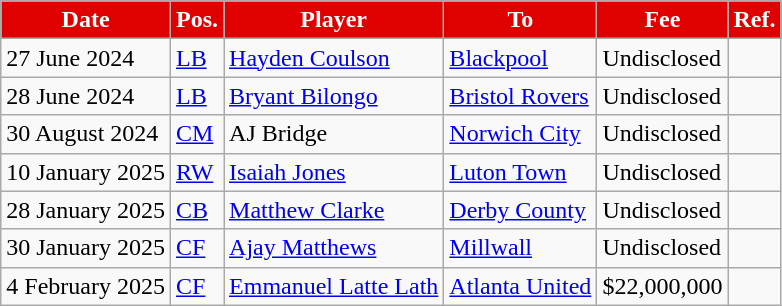<table class="wikitable plainrowheaders sortable">
<tr>
<th style="background:#E00000; color:#FFFFFF; ">Date</th>
<th style="background:#E00000; color:#FFFFFF; ">Pos.</th>
<th style="background:#E00000; color:#FFFFFF; ">Player</th>
<th style="background:#E00000; color:#FFFFFF; ">To</th>
<th style="background:#E00000; color:#FFFFFF; ">Fee</th>
<th style="background:#E00000; color:#FFFFFF; ">Ref.</th>
</tr>
<tr>
<td>27 June 2024</td>
<td><a href='#'>LB</a></td>
<td> <a href='#'>Hayden Coulson</a></td>
<td> <a href='#'>Blackpool</a></td>
<td>Undisclosed</td>
<td></td>
</tr>
<tr>
<td>28 June 2024</td>
<td><a href='#'>LB</a></td>
<td> <a href='#'>Bryant Bilongo</a></td>
<td> <a href='#'>Bristol Rovers</a></td>
<td>Undisclosed</td>
<td></td>
</tr>
<tr>
<td>30 August 2024</td>
<td><a href='#'>CM</a></td>
<td> AJ Bridge</td>
<td> <a href='#'>Norwich City</a></td>
<td>Undisclosed</td>
<td></td>
</tr>
<tr>
<td>10 January 2025</td>
<td><a href='#'>RW</a></td>
<td> <a href='#'>Isaiah Jones</a></td>
<td> <a href='#'>Luton Town</a></td>
<td>Undisclosed</td>
<td></td>
</tr>
<tr>
<td>28 January 2025</td>
<td><a href='#'>CB</a></td>
<td> <a href='#'>Matthew Clarke</a></td>
<td> <a href='#'>Derby County</a></td>
<td>Undisclosed</td>
<td></td>
</tr>
<tr>
<td>30 January 2025</td>
<td><a href='#'>CF</a></td>
<td> <a href='#'>Ajay Matthews</a></td>
<td> <a href='#'>Millwall</a></td>
<td>Undisclosed</td>
<td></td>
</tr>
<tr>
<td>4 February 2025</td>
<td><a href='#'>CF</a></td>
<td> <a href='#'>Emmanuel Latte Lath</a></td>
<td> <a href='#'>Atlanta United</a></td>
<td>$22,000,000</td>
<td></td>
</tr>
</table>
